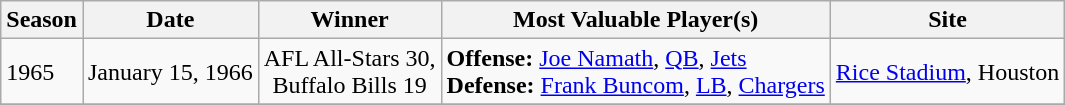<table class="wikitable">
<tr>
<th>Season</th>
<th>Date</th>
<th>Winner</th>
<th>Most Valuable Player(s)</th>
<th>Site</th>
</tr>
<tr>
<td>1965</td>
<td>January 15, 1966</td>
<td style="text-align: center;">AFL All-Stars 30, <br>Buffalo Bills 19</td>
<td><strong>Offense:</strong> <a href='#'>Joe Namath</a>, <a href='#'>QB</a>, <a href='#'>Jets</a><br><strong>Defense:</strong> <a href='#'>Frank Buncom</a>, <a href='#'>LB</a>, <a href='#'>Chargers</a></td>
<td><a href='#'>Rice Stadium</a>, Houston</td>
</tr>
<tr>
</tr>
</table>
